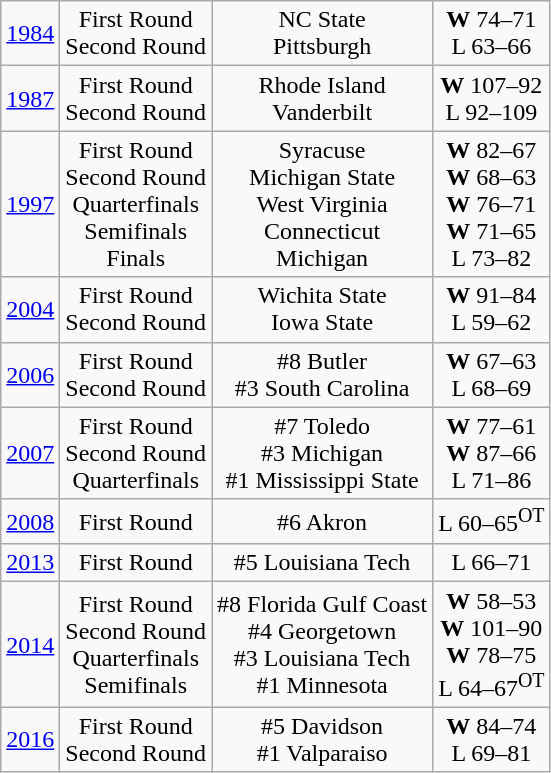<table class="wikitable">
<tr align="center">
<td><a href='#'>1984</a></td>
<td>First Round<br>Second Round</td>
<td>NC State<br>Pittsburgh</td>
<td><strong>W</strong> 74–71<br>L 63–66</td>
</tr>
<tr align="center">
<td><a href='#'>1987</a></td>
<td>First Round<br>Second Round</td>
<td>Rhode Island<br>Vanderbilt</td>
<td><strong>W</strong> 107–92<br>L 92–109</td>
</tr>
<tr align="center">
<td><a href='#'>1997</a></td>
<td>First Round<br>Second Round<br>Quarterfinals<br>Semifinals<br>Finals</td>
<td>Syracuse<br>Michigan State<br>West Virginia<br>Connecticut<br>Michigan</td>
<td><strong>W</strong> 82–67<br><strong>W</strong> 68–63<br><strong>W</strong> 76–71<br><strong>W</strong> 71–65<br>L 73–82</td>
</tr>
<tr align="center">
<td><a href='#'>2004</a></td>
<td>First Round<br>Second Round</td>
<td>Wichita State<br>Iowa State</td>
<td><strong>W</strong> 91–84<br>L 59–62</td>
</tr>
<tr align="center">
<td><a href='#'>2006</a></td>
<td>First Round<br>Second Round</td>
<td>#8 Butler<br>#3 South Carolina</td>
<td><strong>W</strong> 67–63<br>L 68–69</td>
</tr>
<tr align="center">
<td><a href='#'>2007</a></td>
<td>First Round<br>Second Round<br>Quarterfinals</td>
<td>#7 Toledo<br>#3 Michigan<br>#1 Mississippi State</td>
<td><strong>W</strong> 77–61<br><strong>W</strong> 87–66<br>L 71–86</td>
</tr>
<tr align="center">
<td><a href='#'>2008</a></td>
<td>First Round</td>
<td>#6 Akron</td>
<td>L 60–65<sup>OT</sup></td>
</tr>
<tr align="center">
<td><a href='#'>2013</a></td>
<td>First Round</td>
<td>#5 Louisiana Tech</td>
<td>L 66–71</td>
</tr>
<tr align="center">
<td><a href='#'>2014</a></td>
<td>First Round<br>Second Round<br>Quarterfinals<br>Semifinals</td>
<td>#8 Florida Gulf Coast<br>#4 Georgetown<br>#3 Louisiana Tech<br>#1 Minnesota</td>
<td><strong>W</strong> 58–53<br><strong>W</strong> 101–90<br><strong>W</strong> 78–75<br>L 64–67<sup>OT</sup></td>
</tr>
<tr align="center">
<td><a href='#'>2016</a></td>
<td>First Round<br>Second Round</td>
<td>#5 Davidson<br>#1 Valparaiso</td>
<td><strong>W</strong> 84–74<br>L 69–81</td>
</tr>
</table>
